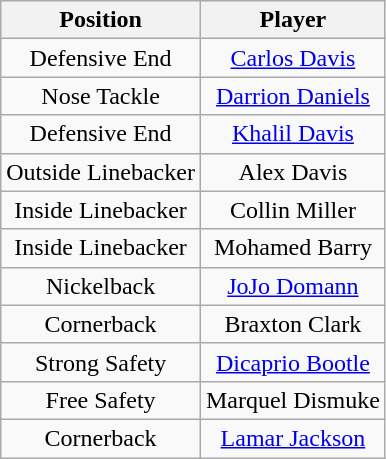<table class="wikitable" style="text-align: center;">
<tr>
<th>Position</th>
<th>Player</th>
</tr>
<tr>
<td>Defensive End</td>
<td><a href='#'>Carlos Davis</a></td>
</tr>
<tr>
<td>Nose Tackle</td>
<td><a href='#'>Darrion Daniels</a></td>
</tr>
<tr>
<td>Defensive End</td>
<td><a href='#'>Khalil Davis</a></td>
</tr>
<tr>
<td>Outside Linebacker</td>
<td>Alex Davis</td>
</tr>
<tr>
<td>Inside Linebacker</td>
<td>Collin Miller</td>
</tr>
<tr>
<td>Inside Linebacker</td>
<td>Mohamed Barry</td>
</tr>
<tr>
<td>Nickelback</td>
<td><a href='#'>JoJo Domann</a></td>
</tr>
<tr>
<td>Cornerback</td>
<td>Braxton Clark</td>
</tr>
<tr>
<td>Strong Safety</td>
<td><a href='#'>Dicaprio Bootle</a></td>
</tr>
<tr>
<td>Free Safety</td>
<td>Marquel Dismuke</td>
</tr>
<tr>
<td>Cornerback</td>
<td><a href='#'>Lamar Jackson</a></td>
</tr>
</table>
